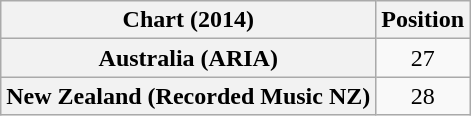<table class="wikitable plainrowheaders sortable" style="text-align:center">
<tr>
<th scope="col">Chart (2014)</th>
<th scope="col">Position</th>
</tr>
<tr>
<th scope=row>Australia (ARIA)</th>
<td align=center>27</td>
</tr>
<tr>
<th scope="row">New Zealand (Recorded Music NZ)</th>
<td>28</td>
</tr>
</table>
